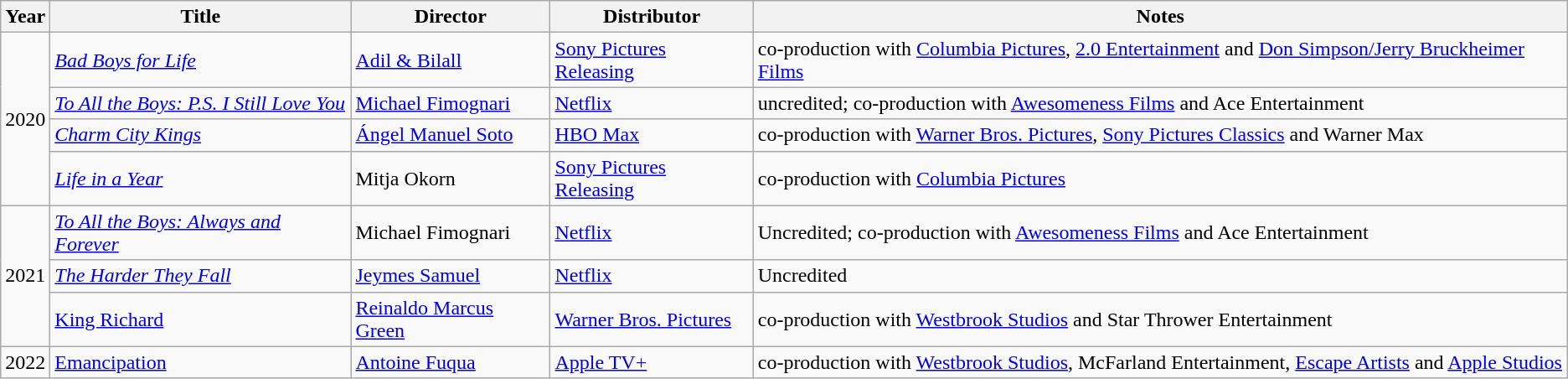<table class="wikitable sortable">
<tr>
<th>Year</th>
<th>Title</th>
<th>Director</th>
<th>Distributor</th>
<th>Notes</th>
</tr>
<tr>
<td rowspan="4">2020</td>
<td><em><a href='#'>Bad Boys for Life</a></em></td>
<td><a href='#'>Adil & Bilall</a></td>
<td><a href='#'>Sony Pictures Releasing</a></td>
<td>co-production with <a href='#'>Columbia Pictures</a>, <a href='#'>2.0 Entertainment</a> and <a href='#'>Don Simpson/Jerry Bruckheimer Films</a></td>
</tr>
<tr>
<td><em><a href='#'>To All the Boys: P.S. I Still Love You</a></em></td>
<td><a href='#'>Michael Fimognari</a></td>
<td><a href='#'>Netflix</a></td>
<td>uncredited; co-production with <a href='#'>Awesomeness Films</a> and Ace Entertainment</td>
</tr>
<tr>
<td><em><a href='#'>Charm City Kings</a></em></td>
<td><a href='#'>Ángel Manuel Soto</a></td>
<td><a href='#'>HBO Max</a></td>
<td>co-production with <a href='#'>Warner Bros. Pictures</a>, <a href='#'>Sony Pictures Classics</a> and Warner Max</td>
</tr>
<tr>
<td><em><a href='#'>Life in a Year</a></em></td>
<td>Mitja Okorn</td>
<td><a href='#'>Sony Pictures Releasing</a></td>
<td>co-production with <a href='#'>Columbia Pictures</a></td>
</tr>
<tr>
<td rowspan="3">2021</td>
<td><em><a href='#'>To All the Boys: Always and Forever</a></em></td>
<td>Michael Fimognari</td>
<td><a href='#'>Netflix</a></td>
<td>Uncredited; co-production with <a href='#'>Awesomeness Films</a> and Ace Entertainment</td>
</tr>
<tr>
<td><em><a href='#'>The Harder They Fall</a></td>
<td><a href='#'>Jeymes Samuel</a></td>
<td><a href='#'>Netflix</a></td>
<td>Uncredited</td>
</tr>
<tr>
<td></em><a href='#'>King Richard</a><em></td>
<td><a href='#'>Reinaldo Marcus Green</a></td>
<td><a href='#'>Warner Bros. Pictures</a></td>
<td>co-production with <a href='#'>Westbrook Studios</a> and Star Thrower Entertainment</td>
</tr>
<tr>
<td>2022</td>
<td></em><a href='#'>Emancipation</a><em></td>
<td><a href='#'>Antoine Fuqua</a></td>
<td><a href='#'>Apple TV+</a></td>
<td>co-production with <a href='#'>Westbrook Studios</a>, McFarland Entertainment, <a href='#'>Escape Artists</a> and <a href='#'>Apple Studios</a></td>
</tr>
</table>
